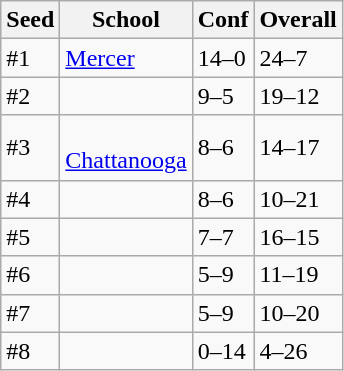<table class="wikitable">
<tr>
<th>Seed</th>
<th>School</th>
<th>Conf</th>
<th>Overall</th>
</tr>
<tr>
<td>#1</td>
<td><a href='#'>Mercer</a></td>
<td>14–0</td>
<td>24–7</td>
</tr>
<tr>
<td>#2</td>
<td></td>
<td>9–5</td>
<td>19–12</td>
</tr>
<tr>
<td>#3</td>
<td><br><a href='#'>Chattanooga</a></td>
<td>8–6</td>
<td>14–17</td>
</tr>
<tr>
<td>#4</td>
<td></td>
<td>8–6</td>
<td>10–21</td>
</tr>
<tr>
<td>#5</td>
<td></td>
<td>7–7</td>
<td>16–15</td>
</tr>
<tr>
<td>#6</td>
<td></td>
<td>5–9</td>
<td>11–19</td>
</tr>
<tr>
<td>#7</td>
<td></td>
<td>5–9</td>
<td>10–20</td>
</tr>
<tr>
<td>#8</td>
<td></td>
<td>0–14</td>
<td>4–26</td>
</tr>
</table>
